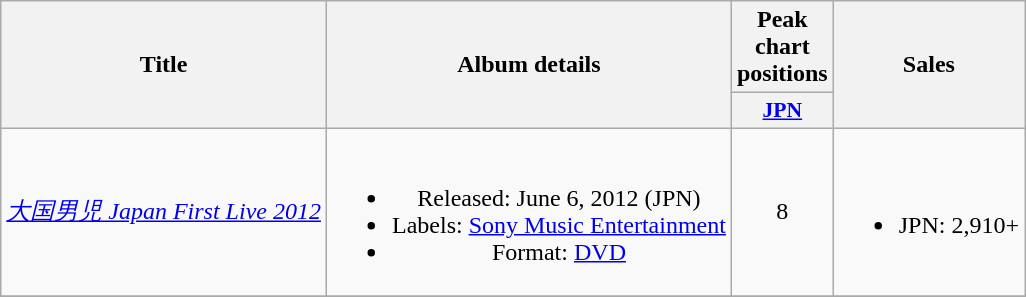<table class="wikitable plainrowheaders" style="text-align:center;">
<tr>
<th scope="col" rowspan="2">Title</th>
<th scope="col" rowspan="2">Album details</th>
<th colspan="1">Peak chart positions</th>
<th scope="col" rowspan="2">Sales</th>
</tr>
<tr>
<th scope="col" style="width:3em;font-size:90%;"><a href='#'>JPN</a><br></th>
</tr>
<tr>
<td><em><a href='#'>大国男児 Japan First Live 2012</a></em></td>
<td><br><ul><li>Released: June 6, 2012 (JPN)</li><li>Labels: <a href='#'>Sony Music Entertainment</a></li><li>Format: <a href='#'>DVD</a></li></ul></td>
<td>8</td>
<td><br><ul><li>JPN: 2,910+</li></ul></td>
</tr>
<tr>
</tr>
</table>
